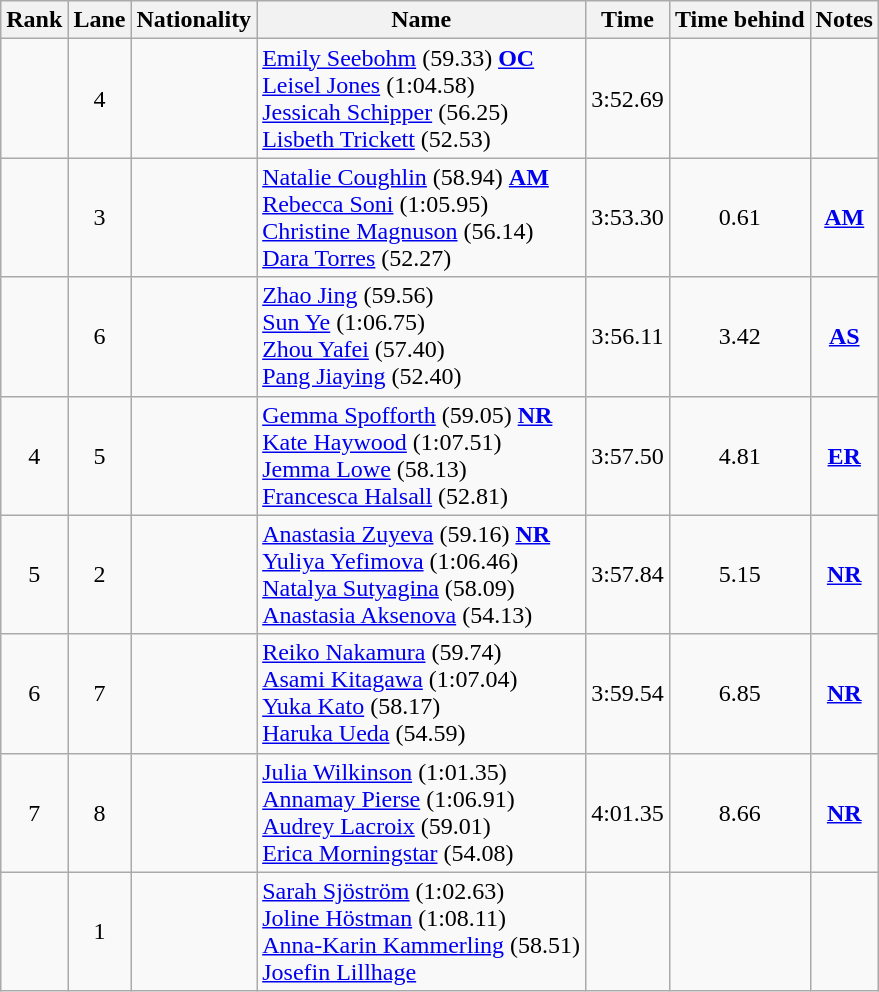<table class="wikitable sortable" style="text-align:center">
<tr>
<th>Rank</th>
<th>Lane</th>
<th>Nationality</th>
<th>Name</th>
<th>Time</th>
<th>Time behind</th>
<th>Notes</th>
</tr>
<tr>
<td></td>
<td>4</td>
<td align=left></td>
<td align=left><a href='#'>Emily Seebohm</a>  (59.33) <strong><a href='#'>OC</a></strong><br> <a href='#'>Leisel Jones</a> (1:04.58) <br> <a href='#'>Jessicah Schipper</a>  (56.25) <br> <a href='#'>Lisbeth Trickett</a>  (52.53)</td>
<td>3:52.69</td>
<td></td>
<td></td>
</tr>
<tr>
<td></td>
<td>3</td>
<td align=left></td>
<td align=left><a href='#'>Natalie Coughlin</a>  (58.94) <strong><a href='#'>AM</a></strong><br><a href='#'>Rebecca Soni</a>  (1:05.95) <br><a href='#'>Christine Magnuson</a>  (56.14) <br><a href='#'>Dara Torres</a>  (52.27)</td>
<td>3:53.30</td>
<td>0.61</td>
<td><strong><a href='#'>AM</a></strong></td>
</tr>
<tr>
<td></td>
<td>6</td>
<td align=left></td>
<td align=left><a href='#'>Zhao Jing</a>  (59.56) <br><a href='#'>Sun Ye</a>  (1:06.75) <br><a href='#'>Zhou Yafei</a>  (57.40) <br><a href='#'>Pang Jiaying</a>  (52.40)</td>
<td>3:56.11</td>
<td>3.42</td>
<td><strong><a href='#'>AS</a></strong></td>
</tr>
<tr>
<td>4</td>
<td>5</td>
<td align=left></td>
<td align=left><a href='#'>Gemma Spofforth</a>  (59.05) <strong><a href='#'>NR</a></strong><br><a href='#'>Kate Haywood</a>  (1:07.51) <br><a href='#'>Jemma Lowe</a>  (58.13) <br><a href='#'>Francesca Halsall</a>  (52.81)</td>
<td>3:57.50</td>
<td>4.81</td>
<td><strong><a href='#'>ER</a></strong></td>
</tr>
<tr>
<td>5</td>
<td>2</td>
<td align=left></td>
<td align=left><a href='#'>Anastasia Zuyeva</a>  (59.16) <strong><a href='#'>NR</a></strong><br><a href='#'>Yuliya Yefimova</a>  (1:06.46) <br><a href='#'>Natalya Sutyagina</a>  (58.09) <br><a href='#'>Anastasia Aksenova</a>  (54.13)</td>
<td>3:57.84</td>
<td>5.15</td>
<td><strong><a href='#'>NR</a></strong></td>
</tr>
<tr>
<td>6</td>
<td>7</td>
<td align=left></td>
<td align=left><a href='#'>Reiko Nakamura</a>  (59.74) <br><a href='#'>Asami Kitagawa</a>  (1:07.04) <br><a href='#'>Yuka Kato</a>  (58.17) <br><a href='#'>Haruka Ueda</a>  (54.59)</td>
<td>3:59.54</td>
<td>6.85</td>
<td><strong><a href='#'>NR</a></strong></td>
</tr>
<tr>
<td>7</td>
<td>8</td>
<td align=left></td>
<td align=left><a href='#'>Julia Wilkinson</a>  (1:01.35) <br><a href='#'>Annamay Pierse</a>  (1:06.91) <br><a href='#'>Audrey Lacroix</a>  (59.01) <br><a href='#'>Erica Morningstar</a>  (54.08)</td>
<td>4:01.35</td>
<td>8.66</td>
<td><strong><a href='#'>NR</a></strong></td>
</tr>
<tr>
<td></td>
<td>1</td>
<td align=left></td>
<td align=left><a href='#'>Sarah Sjöström</a> (1:02.63) <br><a href='#'>Joline Höstman</a> (1:08.11) <br><a href='#'>Anna-Karin Kammerling</a>  (58.51) <br><a href='#'>Josefin Lillhage</a></td>
<td></td>
<td></td>
<td></td>
</tr>
</table>
